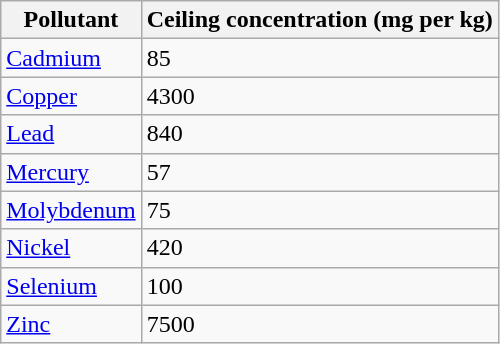<table class="wikitable">
<tr>
<th>Pollutant</th>
<th>Ceiling concentration (mg per kg)</th>
</tr>
<tr>
<td><a href='#'>Cadmium</a></td>
<td>85</td>
</tr>
<tr>
<td><a href='#'>Copper</a></td>
<td>4300</td>
</tr>
<tr>
<td><a href='#'>Lead</a></td>
<td>840</td>
</tr>
<tr>
<td><a href='#'>Mercury</a></td>
<td>57</td>
</tr>
<tr>
<td><a href='#'>Molybdenum</a></td>
<td>75</td>
</tr>
<tr>
<td><a href='#'>Nickel</a></td>
<td>420</td>
</tr>
<tr>
<td><a href='#'>Selenium</a></td>
<td>100</td>
</tr>
<tr>
<td><a href='#'>Zinc</a></td>
<td>7500</td>
</tr>
</table>
